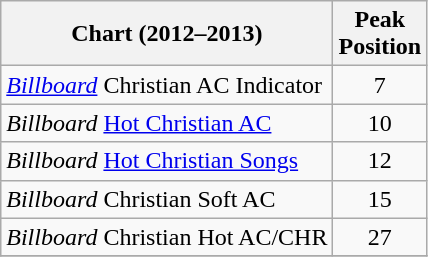<table class="wikitable sortable">
<tr>
<th align="left">Chart (2012–2013)</th>
<th align="center">Peak<br> Position</th>
</tr>
<tr>
<td align="left"><em><a href='#'>Billboard</a></em> Christian AC Indicator</td>
<td align="center">7</td>
</tr>
<tr>
<td align="left"><em>Billboard</em> <a href='#'>Hot Christian AC</a></td>
<td align="center">10</td>
</tr>
<tr>
<td align="left"><em>Billboard</em> <a href='#'>Hot Christian Songs</a></td>
<td align="center">12</td>
</tr>
<tr>
<td align="left"><em>Billboard</em> Christian Soft AC</td>
<td align="center">15</td>
</tr>
<tr>
<td align="left"><em>Billboard</em> Christian Hot AC/CHR</td>
<td align="center">27</td>
</tr>
<tr>
</tr>
</table>
